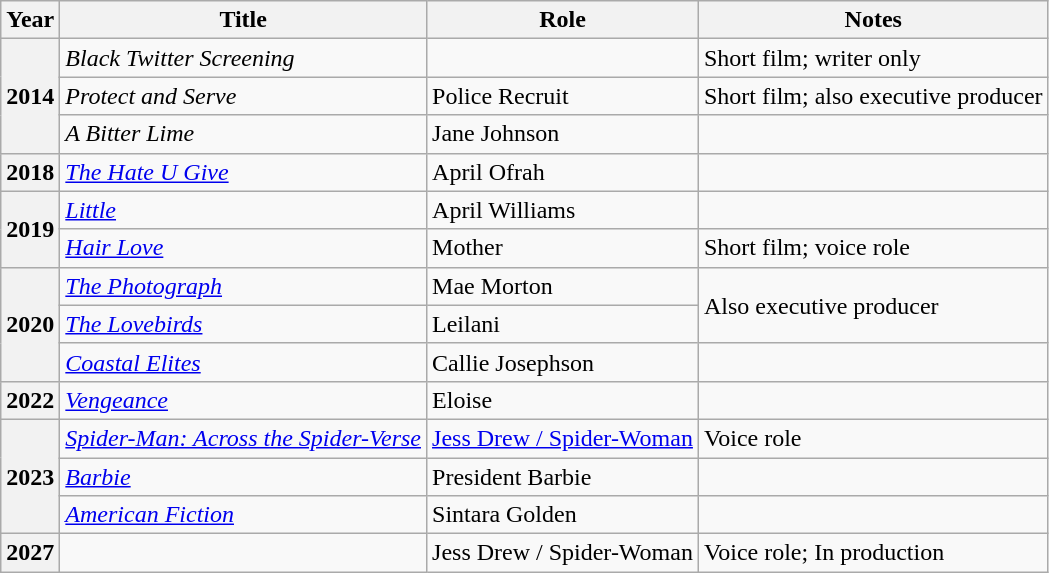<table class="wikitable plainrowheaders sortable" style="margin-right: 0;">
<tr>
<th scope="col">Year</th>
<th scope="col">Title</th>
<th scope="col">Role</th>
<th scope="col" class="unsortable">Notes</th>
</tr>
<tr>
<th rowspan="3" scope="row">2014</th>
<td><em>Black Twitter Screening</em></td>
<td></td>
<td>Short film; writer only</td>
</tr>
<tr>
<td><em>Protect and Serve</em></td>
<td>Police Recruit</td>
<td>Short film; also executive producer</td>
</tr>
<tr>
<td><em>A Bitter Lime</em></td>
<td>Jane Johnson</td>
<td></td>
</tr>
<tr>
<th scope="row">2018</th>
<td><em><a href='#'>The Hate U Give</a></em></td>
<td>April Ofrah</td>
<td></td>
</tr>
<tr>
<th rowspan="2" scope="row">2019</th>
<td><em><a href='#'>Little</a></em></td>
<td>April Williams</td>
<td></td>
</tr>
<tr>
<td><em><a href='#'>Hair Love</a></em></td>
<td>Mother</td>
<td>Short film; voice role</td>
</tr>
<tr>
<th rowspan="3" scope="row">2020</th>
<td><em><a href='#'>The Photograph</a></em></td>
<td>Mae Morton</td>
<td rowspan="2">Also executive producer</td>
</tr>
<tr>
<td><em><a href='#'>The Lovebirds</a></em></td>
<td>Leilani</td>
</tr>
<tr>
<td><em><a href='#'>Coastal Elites</a></em></td>
<td>Callie Josephson</td>
<td></td>
</tr>
<tr>
<th scope="row">2022</th>
<td><em><a href='#'>Vengeance</a></em></td>
<td>Eloise</td>
<td></td>
</tr>
<tr>
<th rowspan="3" scope="row">2023</th>
<td><em><a href='#'>Spider-Man: Across the Spider-Verse</a></em></td>
<td><a href='#'>Jess Drew / Spider-Woman</a></td>
<td>Voice role</td>
</tr>
<tr>
<td><em><a href='#'>Barbie</a></em></td>
<td>President Barbie</td>
<td></td>
</tr>
<tr>
<td><em><a href='#'>American Fiction</a></em></td>
<td>Sintara Golden</td>
<td></td>
</tr>
<tr>
<th scope="row">2027</th>
<td></td>
<td>Jess Drew / Spider-Woman</td>
<td>Voice role; In production</td>
</tr>
</table>
